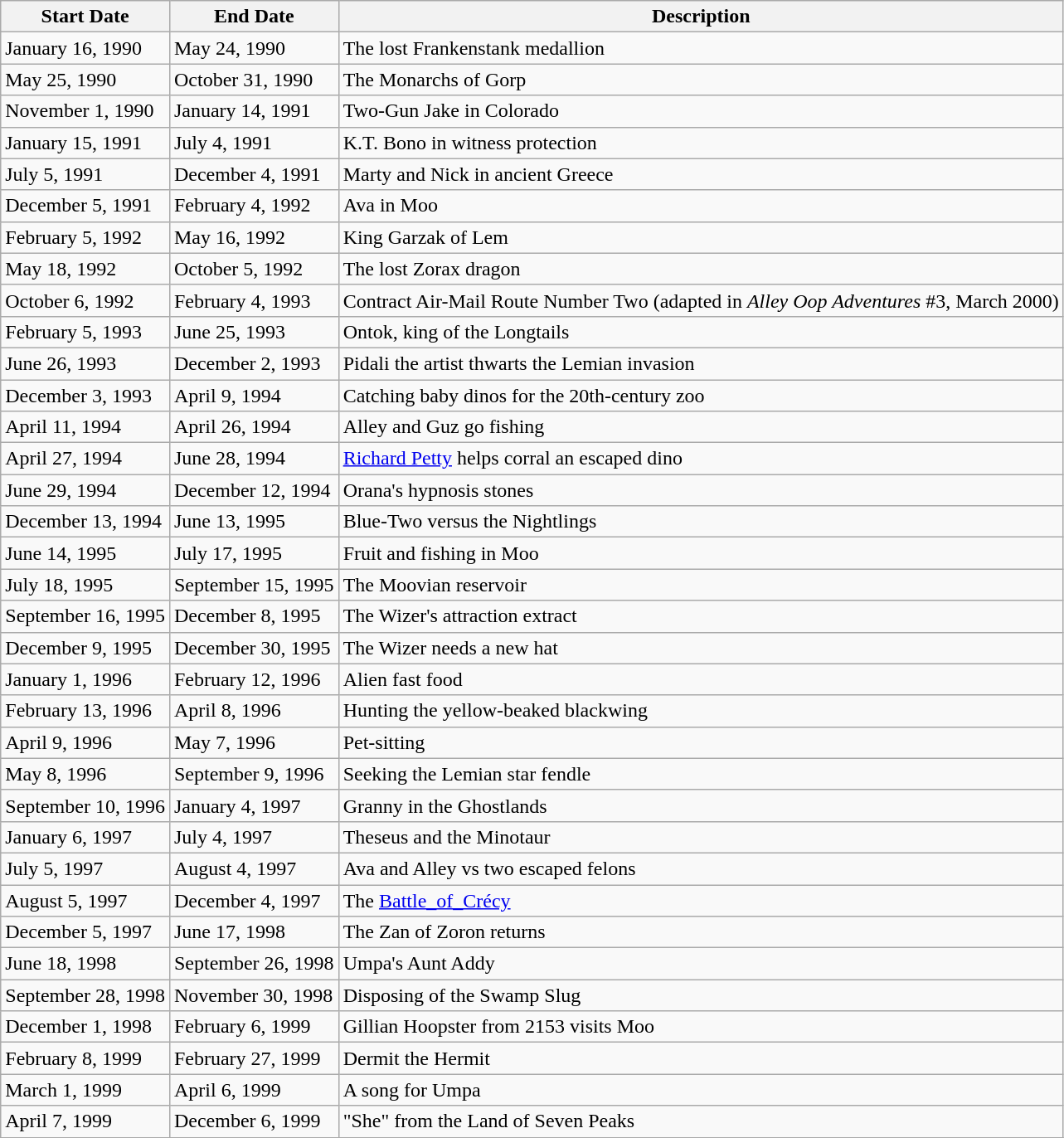<table class="wikitable">
<tr>
<th>Start Date</th>
<th>End Date</th>
<th>Description</th>
</tr>
<tr>
<td>January 16, 1990</td>
<td>May 24, 1990</td>
<td>The lost Frankenstank medallion</td>
</tr>
<tr>
<td>May 25, 1990</td>
<td>October 31, 1990</td>
<td>The Monarchs of Gorp</td>
</tr>
<tr>
<td>November 1, 1990</td>
<td>January 14, 1991</td>
<td>Two-Gun Jake in Colorado</td>
</tr>
<tr>
<td>January 15, 1991</td>
<td>July 4, 1991</td>
<td>K.T. Bono in witness protection</td>
</tr>
<tr>
<td>July 5, 1991</td>
<td>December 4, 1991</td>
<td>Marty and Nick in ancient Greece</td>
</tr>
<tr>
<td>December 5, 1991</td>
<td>February 4, 1992</td>
<td>Ava in Moo</td>
</tr>
<tr>
<td>February 5, 1992</td>
<td>May 16, 1992</td>
<td>King Garzak of Lem</td>
</tr>
<tr>
<td>May 18, 1992</td>
<td>October 5, 1992</td>
<td>The lost Zorax dragon</td>
</tr>
<tr>
<td>October 6, 1992</td>
<td>February 4, 1993</td>
<td>Contract Air-Mail Route Number Two (adapted in <em>Alley Oop Adventures</em> #3, March 2000)</td>
</tr>
<tr>
<td>February 5, 1993</td>
<td>June 25, 1993</td>
<td>Ontok, king of the Longtails</td>
</tr>
<tr>
<td>June 26, 1993</td>
<td>December 2, 1993</td>
<td>Pidali the artist thwarts the Lemian invasion</td>
</tr>
<tr>
<td>December 3, 1993</td>
<td>April 9, 1994</td>
<td>Catching baby dinos for the 20th-century zoo</td>
</tr>
<tr>
<td>April 11, 1994</td>
<td>April 26, 1994</td>
<td>Alley and Guz go fishing</td>
</tr>
<tr>
<td>April 27, 1994</td>
<td>June 28, 1994</td>
<td><a href='#'>Richard Petty</a> helps corral an escaped dino</td>
</tr>
<tr>
<td>June 29, 1994</td>
<td>December 12, 1994</td>
<td>Orana's hypnosis stones</td>
</tr>
<tr>
<td>December 13, 1994</td>
<td>June 13, 1995</td>
<td>Blue-Two versus the Nightlings</td>
</tr>
<tr>
<td>June 14, 1995</td>
<td>July 17, 1995</td>
<td>Fruit and fishing in Moo</td>
</tr>
<tr>
<td>July 18, 1995</td>
<td>September 15, 1995</td>
<td>The Moovian reservoir</td>
</tr>
<tr>
<td>September 16, 1995</td>
<td>December 8, 1995</td>
<td>The Wizer's attraction extract</td>
</tr>
<tr>
<td>December 9, 1995</td>
<td>December 30, 1995</td>
<td>The Wizer needs a new hat</td>
</tr>
<tr>
<td>January 1, 1996</td>
<td>February 12, 1996</td>
<td>Alien fast food</td>
</tr>
<tr>
<td>February 13, 1996</td>
<td>April 8, 1996</td>
<td>Hunting the yellow-beaked blackwing</td>
</tr>
<tr>
<td>April 9, 1996</td>
<td>May 7, 1996</td>
<td>Pet-sitting</td>
</tr>
<tr>
<td>May 8, 1996</td>
<td>September 9, 1996</td>
<td>Seeking the Lemian star fendle</td>
</tr>
<tr>
<td>September 10, 1996</td>
<td>January 4, 1997</td>
<td>Granny in the Ghostlands</td>
</tr>
<tr>
<td>January 6, 1997</td>
<td>July 4, 1997</td>
<td>Theseus and the Minotaur</td>
</tr>
<tr>
<td>July 5, 1997</td>
<td>August 4, 1997</td>
<td>Ava and Alley vs two escaped felons</td>
</tr>
<tr>
<td>August 5, 1997</td>
<td>December 4, 1997</td>
<td>The <a href='#'>Battle_of_Crécy</a></td>
</tr>
<tr>
<td>December 5, 1997</td>
<td>June 17, 1998</td>
<td>The Zan of Zoron returns</td>
</tr>
<tr>
<td>June 18, 1998</td>
<td>September 26, 1998</td>
<td>Umpa's Aunt Addy</td>
</tr>
<tr>
<td>September 28, 1998</td>
<td>November 30, 1998</td>
<td>Disposing of the Swamp Slug</td>
</tr>
<tr>
<td>December 1, 1998</td>
<td>February 6, 1999</td>
<td>Gillian Hoopster from 2153 visits Moo</td>
</tr>
<tr>
<td>February 8, 1999</td>
<td>February 27, 1999</td>
<td>Dermit the Hermit</td>
</tr>
<tr>
<td>March 1, 1999</td>
<td>April 6, 1999</td>
<td>A song for Umpa</td>
</tr>
<tr>
<td>April 7, 1999</td>
<td>December 6, 1999</td>
<td>"She" from the Land of Seven Peaks</td>
</tr>
<tr>
</tr>
</table>
